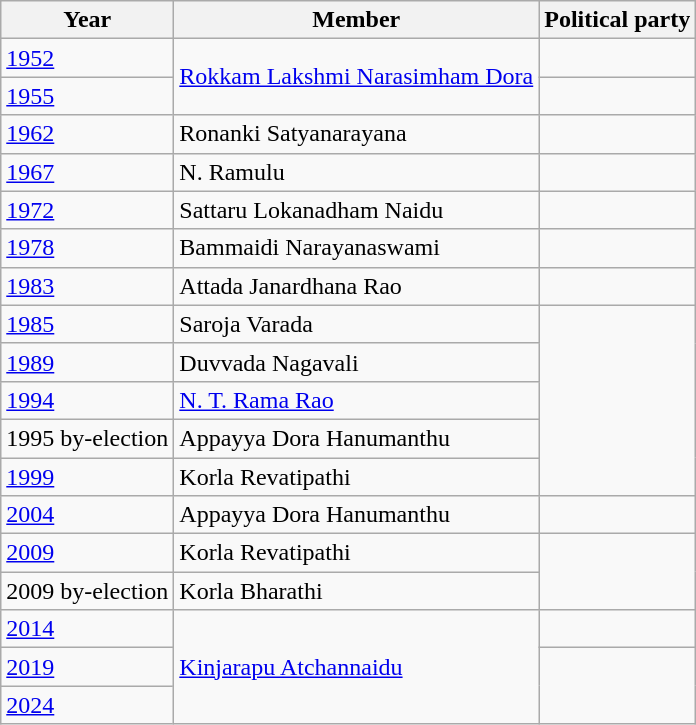<table class="wikitable sortable">
<tr>
<th>Year</th>
<th>Member</th>
<th colspan="2">Political party</th>
</tr>
<tr>
<td><a href='#'>1952</a></td>
<td rowspan=2><a href='#'>Rokkam Lakshmi Narasimham Dora</a></td>
<td></td>
</tr>
<tr>
<td><a href='#'>1955</a></td>
<td></td>
</tr>
<tr>
<td><a href='#'>1962</a></td>
<td>Ronanki Satyanarayana</td>
<td></td>
</tr>
<tr>
<td><a href='#'>1967</a></td>
<td>N. Ramulu</td>
</tr>
<tr>
<td><a href='#'>1972</a></td>
<td>Sattaru Lokanadham Naidu</td>
<td></td>
</tr>
<tr>
<td><a href='#'>1978</a></td>
<td>Bammaidi Narayanaswami</td>
<td></td>
</tr>
<tr>
<td><a href='#'>1983</a></td>
<td>Attada Janardhana Rao</td>
<td></td>
</tr>
<tr>
<td><a href='#'>1985</a></td>
<td>Saroja Varada</td>
</tr>
<tr>
<td><a href='#'>1989</a></td>
<td>Duvvada Nagavali</td>
</tr>
<tr>
<td><a href='#'>1994</a></td>
<td><a href='#'>N. T. Rama Rao</a></td>
</tr>
<tr>
<td>1995 by-election</td>
<td>Appayya Dora Hanumanthu</td>
</tr>
<tr>
<td><a href='#'>1999</a></td>
<td>Korla Revatipathi</td>
</tr>
<tr>
<td><a href='#'>2004</a></td>
<td>Appayya Dora Hanumanthu</td>
<td></td>
</tr>
<tr>
<td><a href='#'>2009</a></td>
<td>Korla Revatipathi</td>
</tr>
<tr>
<td>2009 by-election</td>
<td>Korla Bharathi</td>
</tr>
<tr>
<td><a href='#'>2014</a></td>
<td rowspan="3"><a href='#'>Kinjarapu Atchannaidu</a></td>
<td></td>
</tr>
<tr>
<td><a href='#'>2019</a></td>
</tr>
<tr>
<td><a href='#'>2024</a></td>
</tr>
</table>
